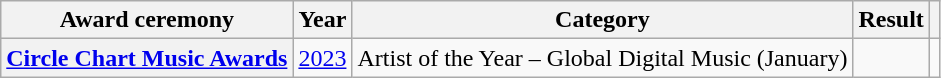<table class="wikitable plainrowheaders sortable" style="text-align:center">
<tr>
<th scope="col">Award ceremony </th>
<th scope="col">Year</th>
<th scope="col">Category </th>
<th scope="col">Result</th>
<th scope="col" class="unsortable"></th>
</tr>
<tr>
<th scope="row"><a href='#'>Circle Chart Music Awards</a></th>
<td><a href='#'>2023</a></td>
<td style="text-align:left">Artist of the Year – Global Digital Music (January)</td>
<td></td>
<td></td>
</tr>
</table>
